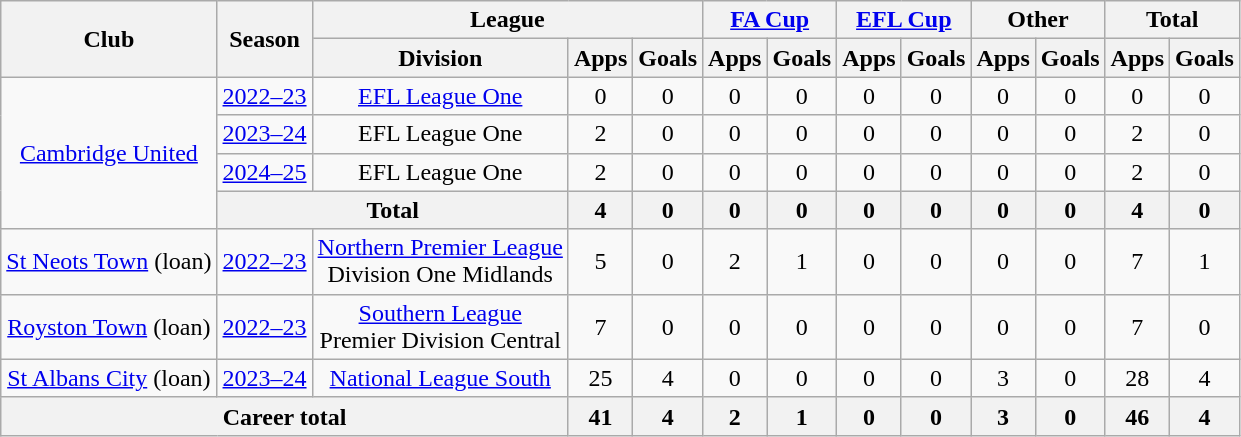<table class="wikitable" style="text-align:center;">
<tr>
<th rowspan="2">Club</th>
<th rowspan="2">Season</th>
<th colspan="3">League</th>
<th colspan="2"><a href='#'>FA Cup</a></th>
<th colspan="2"><a href='#'>EFL Cup</a></th>
<th colspan="2">Other</th>
<th colspan="2">Total</th>
</tr>
<tr>
<th>Division</th>
<th>Apps</th>
<th>Goals</th>
<th>Apps</th>
<th>Goals</th>
<th>Apps</th>
<th>Goals</th>
<th>Apps</th>
<th>Goals</th>
<th>Apps</th>
<th>Goals</th>
</tr>
<tr>
<td rowspan="4"><a href='#'>Cambridge United</a></td>
<td><a href='#'>2022–23</a></td>
<td><a href='#'>EFL League One</a></td>
<td>0</td>
<td>0</td>
<td>0</td>
<td>0</td>
<td>0</td>
<td>0</td>
<td>0</td>
<td>0</td>
<td>0</td>
<td>0</td>
</tr>
<tr>
<td><a href='#'>2023–24</a></td>
<td>EFL League One</td>
<td>2</td>
<td>0</td>
<td>0</td>
<td>0</td>
<td>0</td>
<td>0</td>
<td>0</td>
<td>0</td>
<td>2</td>
<td>0</td>
</tr>
<tr>
<td><a href='#'>2024–25</a></td>
<td>EFL League One</td>
<td>2</td>
<td>0</td>
<td>0</td>
<td>0</td>
<td>0</td>
<td>0</td>
<td>0</td>
<td>0</td>
<td>2</td>
<td>0</td>
</tr>
<tr>
<th colspan="2">Total</th>
<th>4</th>
<th>0</th>
<th>0</th>
<th>0</th>
<th>0</th>
<th>0</th>
<th>0</th>
<th>0</th>
<th>4</th>
<th>0</th>
</tr>
<tr>
<td><a href='#'>St Neots Town</a> (loan)</td>
<td><a href='#'>2022–23</a></td>
<td><a href='#'>Northern Premier League</a><br>Division One Midlands</td>
<td>5</td>
<td>0</td>
<td>2</td>
<td>1</td>
<td>0</td>
<td>0</td>
<td>0</td>
<td>0</td>
<td>7</td>
<td>1</td>
</tr>
<tr>
<td><a href='#'>Royston Town</a> (loan)</td>
<td><a href='#'>2022–23</a></td>
<td><a href='#'>Southern League</a><br>Premier Division Central</td>
<td>7</td>
<td>0</td>
<td>0</td>
<td>0</td>
<td>0</td>
<td>0</td>
<td>0</td>
<td>0</td>
<td>7</td>
<td>0</td>
</tr>
<tr>
<td><a href='#'>St Albans City</a> (loan)</td>
<td><a href='#'>2023–24</a></td>
<td><a href='#'>National League South</a></td>
<td>25</td>
<td>4</td>
<td>0</td>
<td>0</td>
<td>0</td>
<td>0</td>
<td>3</td>
<td>0</td>
<td>28</td>
<td>4</td>
</tr>
<tr>
<th colspan="3">Career total</th>
<th>41</th>
<th>4</th>
<th>2</th>
<th>1</th>
<th>0</th>
<th>0</th>
<th>3</th>
<th>0</th>
<th>46</th>
<th>4</th>
</tr>
</table>
